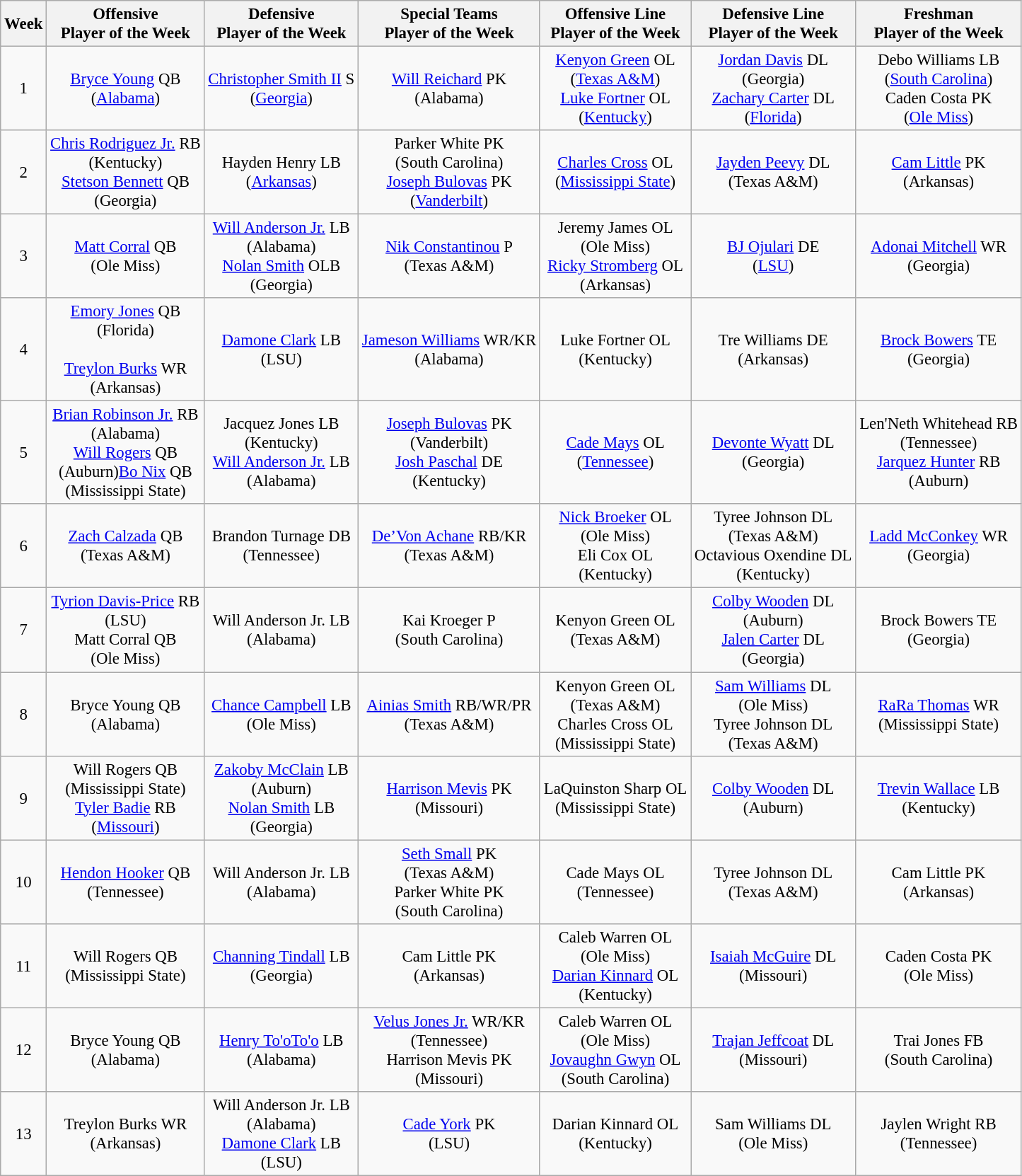<table class="wikitable" style="font-size: 95%; text-align: center;">
<tr>
<th>Week</th>
<th>Offensive<br>Player of the Week</th>
<th>Defensive<br>Player of the Week</th>
<th>Special Teams<br>Player of the Week</th>
<th>Offensive Line<br>Player of the Week</th>
<th>Defensive Line<br>Player of the Week</th>
<th>Freshman<br>Player of the Week</th>
</tr>
<tr>
<td>1</td>
<td><a href='#'>Bryce Young</a> QB<br>(<a href='#'>Alabama</a>)</td>
<td><a href='#'>Christopher Smith II</a> S<br>(<a href='#'>Georgia</a>)</td>
<td><a href='#'>Will Reichard</a> PK<br>(Alabama)</td>
<td><a href='#'>Kenyon Green</a> OL<br>(<a href='#'>Texas A&M</a>)<br><a href='#'>Luke Fortner</a> OL<br>(<a href='#'>Kentucky</a>)</td>
<td><a href='#'>Jordan Davis</a> DL<br>(Georgia)<br><a href='#'>Zachary Carter</a> DL<br>(<a href='#'>Florida</a>)</td>
<td>Debo Williams LB<br>(<a href='#'>South Carolina</a>)<br>Caden Costa PK<br>(<a href='#'>Ole Miss</a>)</td>
</tr>
<tr>
<td>2</td>
<td><a href='#'>Chris Rodriguez Jr.</a> RB<br>(Kentucky)<br><a href='#'>Stetson Bennett</a> QB<br>(Georgia)</td>
<td>Hayden Henry LB<br>(<a href='#'>Arkansas</a>)</td>
<td>Parker White PK<br>(South Carolina)<br><a href='#'>Joseph Bulovas</a> PK<br>(<a href='#'>Vanderbilt</a>)</td>
<td><a href='#'>Charles Cross</a> OL<br>(<a href='#'>Mississippi State</a>)</td>
<td><a href='#'>Jayden Peevy</a> DL<br>(Texas A&M)</td>
<td><a href='#'>Cam Little</a> PK<br>(Arkansas)</td>
</tr>
<tr>
<td>3</td>
<td><a href='#'>Matt Corral</a> QB<br>(Ole Miss)</td>
<td><a href='#'>Will Anderson Jr.</a> LB<br>(Alabama)<br><a href='#'>Nolan Smith</a> OLB<br>(Georgia)</td>
<td><a href='#'>Nik Constantinou</a> P<br>(Texas A&M)</td>
<td>Jeremy James OL<br>(Ole Miss)<br><a href='#'>Ricky Stromberg</a> OL<br>(Arkansas)</td>
<td><a href='#'>BJ Ojulari</a> DE<br>(<a href='#'>LSU</a>)</td>
<td><a href='#'>Adonai Mitchell</a> WR<br>(Georgia)</td>
</tr>
<tr>
<td>4</td>
<td><a href='#'>Emory Jones</a> QB<br> (Florida)<br><br><a href='#'>Treylon Burks</a> WR<br>(Arkansas)</td>
<td><a href='#'>Damone Clark</a> LB<br>(LSU)</td>
<td><a href='#'>Jameson Williams</a> WR/KR<br>(Alabama)</td>
<td>Luke Fortner OL <br>(Kentucky)</td>
<td>Tre Williams DE<br>(Arkansas)</td>
<td><a href='#'>Brock Bowers</a> TE<br>(Georgia)</td>
</tr>
<tr>
<td>5</td>
<td><a href='#'>Brian Robinson Jr.</a> RB<br>(Alabama)<br><a href='#'>Will Rogers</a> QB<br>(Auburn)<a href='#'>Bo Nix</a> QB <br>(Mississippi State)</td>
<td>Jacquez Jones LB<br>(Kentucky)<br><a href='#'>Will Anderson Jr.</a> LB<br>(Alabama)</td>
<td><a href='#'>Joseph Bulovas</a> PK<br>(Vanderbilt)<br><a href='#'>Josh Paschal</a> DE<br>(Kentucky)</td>
<td><a href='#'>Cade Mays</a> OL<br>(<a href='#'>Tennessee</a>)</td>
<td><a href='#'>Devonte Wyatt</a> DL<br>(Georgia)</td>
<td>Len'Neth Whitehead RB<br>(Tennessee)<br><a href='#'>Jarquez Hunter</a> RB<br>(Auburn)</td>
</tr>
<tr>
<td>6</td>
<td><a href='#'>Zach Calzada</a> QB<br>(Texas A&M)</td>
<td>Brandon Turnage DB<br>(Tennessee)</td>
<td><a href='#'>De’Von Achane</a> RB/KR<br>(Texas A&M)</td>
<td><a href='#'>Nick Broeker</a> OL<br>(Ole Miss)<br>Eli Cox OL<br>(Kentucky)</td>
<td>Tyree Johnson DL<br>(Texas A&M)<br>Octavious Oxendine DL<br>(Kentucky)</td>
<td><a href='#'>Ladd McConkey</a> WR<br>(Georgia)</td>
</tr>
<tr>
<td>7</td>
<td><a href='#'>Tyrion Davis-Price</a> RB<br>(LSU)<br>Matt Corral QB<br>(Ole Miss)</td>
<td>Will Anderson Jr. LB<br>(Alabama)</td>
<td>Kai Kroeger P<br>(South Carolina)</td>
<td>Kenyon Green OL<br>(Texas A&M)</td>
<td><a href='#'>Colby Wooden</a> DL<br>(Auburn)<br><a href='#'>Jalen Carter</a> DL<br>(Georgia)</td>
<td>Brock Bowers TE<br>(Georgia)</td>
</tr>
<tr>
<td>8</td>
<td>Bryce Young QB<br>(Alabama)</td>
<td><a href='#'>Chance Campbell</a> LB<br>(Ole Miss)</td>
<td><a href='#'>Ainias Smith</a> RB/WR/PR<br>(Texas A&M)</td>
<td>Kenyon Green OL<br>(Texas A&M)<br>Charles Cross OL<br>(Mississippi State)</td>
<td><a href='#'>Sam Williams</a> DL<br>(Ole Miss)<br>Tyree Johnson DL<br>(Texas A&M)</td>
<td><a href='#'>RaRa Thomas</a> WR<br>(Mississippi State)</td>
</tr>
<tr>
<td>9</td>
<td>Will Rogers QB<br>(Mississippi State)<br><a href='#'>Tyler Badie</a> RB<br>(<a href='#'>Missouri</a>)</td>
<td><a href='#'>Zakoby McClain</a> LB<br>(Auburn)<br><a href='#'>Nolan Smith</a> LB<br>(Georgia)</td>
<td><a href='#'>Harrison Mevis</a> PK<br>(Missouri)</td>
<td>LaQuinston Sharp OL<br>(Mississippi State)</td>
<td><a href='#'>Colby Wooden</a> DL<br>(Auburn)</td>
<td><a href='#'>Trevin Wallace</a> LB<br>(Kentucky)</td>
</tr>
<tr>
<td>10</td>
<td><a href='#'>Hendon Hooker</a> QB<br>(Tennessee)</td>
<td>Will Anderson Jr. LB<br>(Alabama)</td>
<td><a href='#'>Seth Small</a> PK<br>(Texas A&M)<br>Parker White PK<br>(South Carolina)</td>
<td>Cade Mays OL<br>(Tennessee)</td>
<td>Tyree Johnson DL<br>(Texas A&M)</td>
<td>Cam Little PK<br>(Arkansas)</td>
</tr>
<tr>
<td>11</td>
<td>Will Rogers QB<br>(Mississippi State)</td>
<td><a href='#'>Channing Tindall</a> LB<br>(Georgia)</td>
<td>Cam Little PK<br>(Arkansas)</td>
<td>Caleb Warren OL<br>(Ole Miss)<br><a href='#'>Darian Kinnard</a> OL<br>(Kentucky)</td>
<td><a href='#'>Isaiah McGuire</a> DL<br>(Missouri)</td>
<td>Caden Costa PK<br>(Ole Miss)</td>
</tr>
<tr>
<td>12</td>
<td>Bryce Young QB<br>(Alabama)</td>
<td><a href='#'>Henry To'oTo'o</a> LB<br>(Alabama)</td>
<td><a href='#'>Velus Jones Jr.</a> WR/KR<br>(Tennessee)<br>Harrison Mevis PK<br>(Missouri)</td>
<td>Caleb Warren OL<br>(Ole Miss)<br><a href='#'>Jovaughn Gwyn</a> OL<br>(South Carolina)</td>
<td><a href='#'>Trajan Jeffcoat</a> DL<br>(Missouri)</td>
<td>Trai Jones FB<br>(South Carolina)</td>
</tr>
<tr>
<td>13</td>
<td>Treylon Burks WR<br>(Arkansas)</td>
<td>Will Anderson Jr. LB <br>(Alabama)<br><a href='#'>Damone Clark</a> LB<br>(LSU)</td>
<td><a href='#'>Cade York</a> PK<br>(LSU)</td>
<td>Darian Kinnard OL<br>(Kentucky)</td>
<td>Sam Williams DL<br>(Ole Miss)</td>
<td>Jaylen Wright RB<br>(Tennessee)</td>
</tr>
</table>
